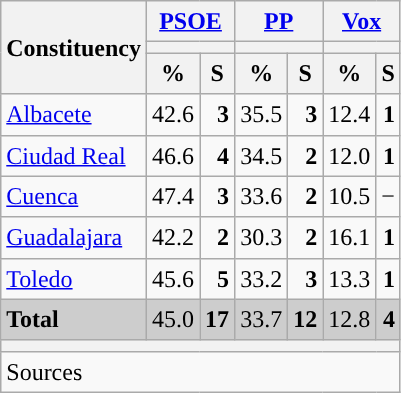<table class="wikitable sortable" style="text-align:right; line-height:20px;">
<tr>
<th rowspan="3">Constituency</th>
<th colspan="2" width="30px" class="unsortable"><a href='#'>PSOE</a></th>
<th colspan="2" width="30px" class="unsortable"><a href='#'>PP</a></th>
<th colspan="2" width="30px" class="unsortable"><a href='#'>Vox</a></th>
</tr>
<tr>
<th colspan="2" style="background:"></th>
<th colspan="2" style="background:"></th>
<th colspan="2" style="background:"></th>
</tr>
<tr>
<th data-sort-type="number">%</th>
<th data-sort-type="number">S</th>
<th data-sort-type="number">%</th>
<th data-sort-type="number">S</th>
<th data-sort-type="number">%</th>
<th data-sort-type="number">S</th>
</tr>
<tr>
<td align="left"><a href='#'>Albacete</a></td>
<td style="background:">42.6</td>
<td><strong>3</strong></td>
<td>35.5</td>
<td><strong>3</strong></td>
<td>12.4</td>
<td><strong>1</strong></td>
</tr>
<tr>
<td align="left"><a href='#'>Ciudad Real</a></td>
<td style="background:">46.6</td>
<td><strong>4</strong></td>
<td>34.5</td>
<td><strong>2</strong></td>
<td>12.0</td>
<td><strong>1</strong></td>
</tr>
<tr>
<td align="left"><a href='#'>Cuenca</a></td>
<td style="background:">47.4</td>
<td><strong>3</strong></td>
<td>33.6</td>
<td><strong>2</strong></td>
<td>10.5</td>
<td>−</td>
</tr>
<tr>
<td align="left"><a href='#'>Guadalajara</a></td>
<td style="background:">42.2</td>
<td><strong>2</strong></td>
<td>30.3</td>
<td><strong>2</strong></td>
<td>16.1</td>
<td><strong>1</strong></td>
</tr>
<tr>
<td align="left"><a href='#'>Toledo</a></td>
<td style="background:">45.6</td>
<td><strong>5</strong></td>
<td>33.2</td>
<td><strong>3</strong></td>
<td>13.3</td>
<td><strong>1</strong></td>
</tr>
<tr style="background:#CDCDCD;">
<td align="left"><strong>Total</strong></td>
<td style="background:">45.0</td>
<td><strong>17</strong></td>
<td>33.7</td>
<td><strong>12</strong></td>
<td>12.8</td>
<td><strong>4</strong></td>
</tr>
<tr>
<th colspan="7"></th>
</tr>
<tr>
<th style="text-align:left; font-weight:normal; background:#F9F9F9" colspan="7">Sources</th>
</tr>
</table>
